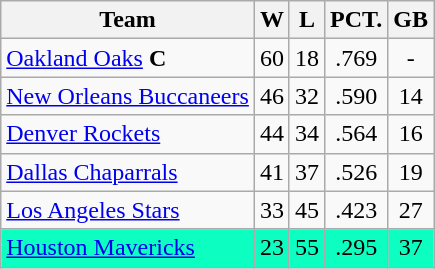<table class="wikitable" style="text-align: center;">
<tr>
<th>Team</th>
<th>W</th>
<th>L</th>
<th>PCT.</th>
<th>GB</th>
</tr>
<tr>
<td align="left"><a href='#'>Oakland Oaks</a> <strong>C</strong></td>
<td>60</td>
<td>18</td>
<td>.769</td>
<td>-</td>
</tr>
<tr>
<td align="left"><a href='#'>New Orleans Buccaneers</a></td>
<td>46</td>
<td>32</td>
<td>.590</td>
<td>14</td>
</tr>
<tr>
<td align="left"><a href='#'>Denver Rockets</a></td>
<td>44</td>
<td>34</td>
<td>.564</td>
<td>16</td>
</tr>
<tr>
<td align="left"><a href='#'>Dallas Chaparrals</a></td>
<td>41</td>
<td>37</td>
<td>.526</td>
<td>19</td>
</tr>
<tr>
<td align="left"><a href='#'>Los Angeles Stars</a></td>
<td>33</td>
<td>45</td>
<td>.423</td>
<td>27</td>
</tr>
<tr bgcolor=“ccffcc”>
<td align="left"><a href='#'>Houston Mavericks</a></td>
<td>23</td>
<td>55</td>
<td>.295</td>
<td>37</td>
</tr>
</table>
